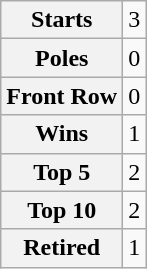<table class="wikitable" style="text-align:center">
<tr>
<th>Starts</th>
<td>3</td>
</tr>
<tr>
<th>Poles</th>
<td>0</td>
</tr>
<tr>
<th>Front Row</th>
<td>0</td>
</tr>
<tr>
<th>Wins</th>
<td>1</td>
</tr>
<tr>
<th>Top 5</th>
<td>2</td>
</tr>
<tr>
<th>Top 10</th>
<td>2</td>
</tr>
<tr>
<th>Retired</th>
<td>1</td>
</tr>
</table>
